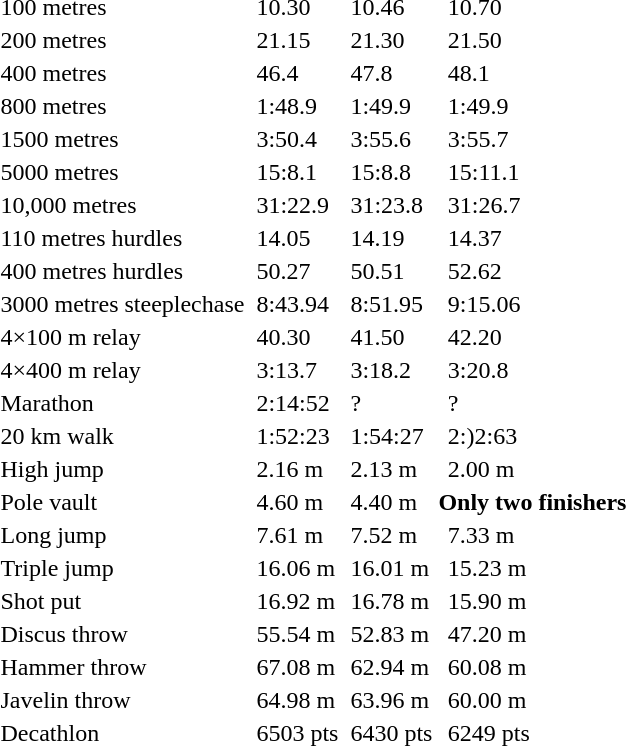<table>
<tr>
<td>100 metres</td>
<td></td>
<td>10.30</td>
<td></td>
<td>10.46</td>
<td></td>
<td>10.70</td>
</tr>
<tr>
<td>200 metres</td>
<td></td>
<td>21.15</td>
<td></td>
<td>21.30</td>
<td></td>
<td>21.50</td>
</tr>
<tr>
<td>400 metres</td>
<td></td>
<td>46.4</td>
<td></td>
<td>47.8</td>
<td></td>
<td>48.1</td>
</tr>
<tr>
<td>800 metres</td>
<td></td>
<td>1:48.9</td>
<td></td>
<td>1:49.9</td>
<td></td>
<td>1:49.9</td>
</tr>
<tr>
<td>1500 metres</td>
<td></td>
<td>3:50.4</td>
<td></td>
<td>3:55.6</td>
<td></td>
<td>3:55.7</td>
</tr>
<tr>
<td>5000 metres</td>
<td></td>
<td>15:8.1</td>
<td></td>
<td>15:8.8</td>
<td></td>
<td>15:11.1</td>
</tr>
<tr>
<td>10,000 metres</td>
<td></td>
<td>31:22.9</td>
<td></td>
<td>31:23.8</td>
<td></td>
<td>31:26.7</td>
</tr>
<tr>
<td>110 metres hurdles</td>
<td></td>
<td>14.05</td>
<td></td>
<td>14.19</td>
<td></td>
<td>14.37</td>
</tr>
<tr>
<td>400 metres hurdles</td>
<td></td>
<td>50.27</td>
<td></td>
<td>50.51</td>
<td></td>
<td>52.62</td>
</tr>
<tr>
<td>3000 metres steeplechase</td>
<td></td>
<td>8:43.94</td>
<td></td>
<td>8:51.95</td>
<td></td>
<td>9:15.06</td>
</tr>
<tr>
<td>4×100 m relay</td>
<td></td>
<td>40.30</td>
<td></td>
<td>41.50</td>
<td></td>
<td>42.20</td>
</tr>
<tr>
<td>4×400 m relay</td>
<td></td>
<td>3:13.7</td>
<td></td>
<td>3:18.2</td>
<td></td>
<td>3:20.8</td>
</tr>
<tr>
<td>Marathon</td>
<td></td>
<td>2:14:52</td>
<td></td>
<td>?</td>
<td></td>
<td>?</td>
</tr>
<tr>
<td>20 km walk</td>
<td></td>
<td>1:52:23</td>
<td></td>
<td>1:54:27</td>
<td></td>
<td>2:)2:63</td>
</tr>
<tr>
<td>High jump</td>
<td></td>
<td>2.16 m</td>
<td></td>
<td>2.13 m</td>
<td></td>
<td>2.00 m</td>
</tr>
<tr>
<td>Pole vault</td>
<td></td>
<td>4.60 m</td>
<td></td>
<td>4.40 m</td>
<th colspan=2>Only two finishers</th>
</tr>
<tr>
<td>Long jump</td>
<td></td>
<td>7.61 m</td>
<td></td>
<td>7.52 m</td>
<td></td>
<td>7.33 m</td>
</tr>
<tr>
<td>Triple jump</td>
<td></td>
<td>16.06 m</td>
<td></td>
<td>16.01 m</td>
<td></td>
<td>15.23 m</td>
</tr>
<tr>
<td>Shot put</td>
<td></td>
<td>16.92 m</td>
<td></td>
<td>16.78 m</td>
<td></td>
<td>15.90 m</td>
</tr>
<tr>
<td>Discus throw</td>
<td></td>
<td>55.54 m</td>
<td></td>
<td>52.83 m</td>
<td></td>
<td>47.20 m</td>
</tr>
<tr>
<td>Hammer throw</td>
<td></td>
<td>67.08 m</td>
<td></td>
<td>62.94 m</td>
<td></td>
<td>60.08 m</td>
</tr>
<tr>
<td>Javelin throw</td>
<td></td>
<td>64.98 m</td>
<td></td>
<td>63.96 m</td>
<td></td>
<td>60.00 m</td>
</tr>
<tr>
<td>Decathlon</td>
<td></td>
<td>6503 pts</td>
<td></td>
<td>6430 pts</td>
<td></td>
<td>6249 pts</td>
</tr>
</table>
